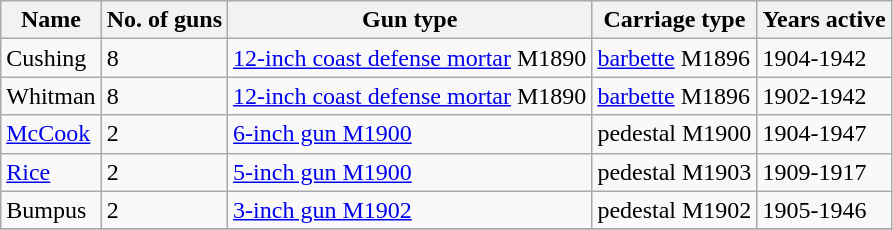<table class="wikitable">
<tr>
<th>Name</th>
<th>No. of guns</th>
<th>Gun type</th>
<th>Carriage type</th>
<th>Years active</th>
</tr>
<tr>
<td>Cushing</td>
<td>8</td>
<td><a href='#'>12-inch coast defense mortar</a> M1890</td>
<td><a href='#'>barbette</a> M1896</td>
<td>1904-1942</td>
</tr>
<tr>
<td>Whitman</td>
<td>8</td>
<td><a href='#'>12-inch coast defense mortar</a> M1890</td>
<td><a href='#'>barbette</a> M1896</td>
<td>1902-1942</td>
</tr>
<tr>
<td><a href='#'>McCook</a></td>
<td>2</td>
<td><a href='#'>6-inch gun M1900</a></td>
<td>pedestal M1900</td>
<td>1904-1947</td>
</tr>
<tr>
<td><a href='#'>Rice</a></td>
<td>2</td>
<td><a href='#'>5-inch gun M1900</a></td>
<td>pedestal M1903</td>
<td>1909-1917</td>
</tr>
<tr>
<td>Bumpus</td>
<td>2</td>
<td><a href='#'>3-inch gun M1902</a></td>
<td>pedestal M1902</td>
<td>1905-1946</td>
</tr>
<tr>
</tr>
</table>
